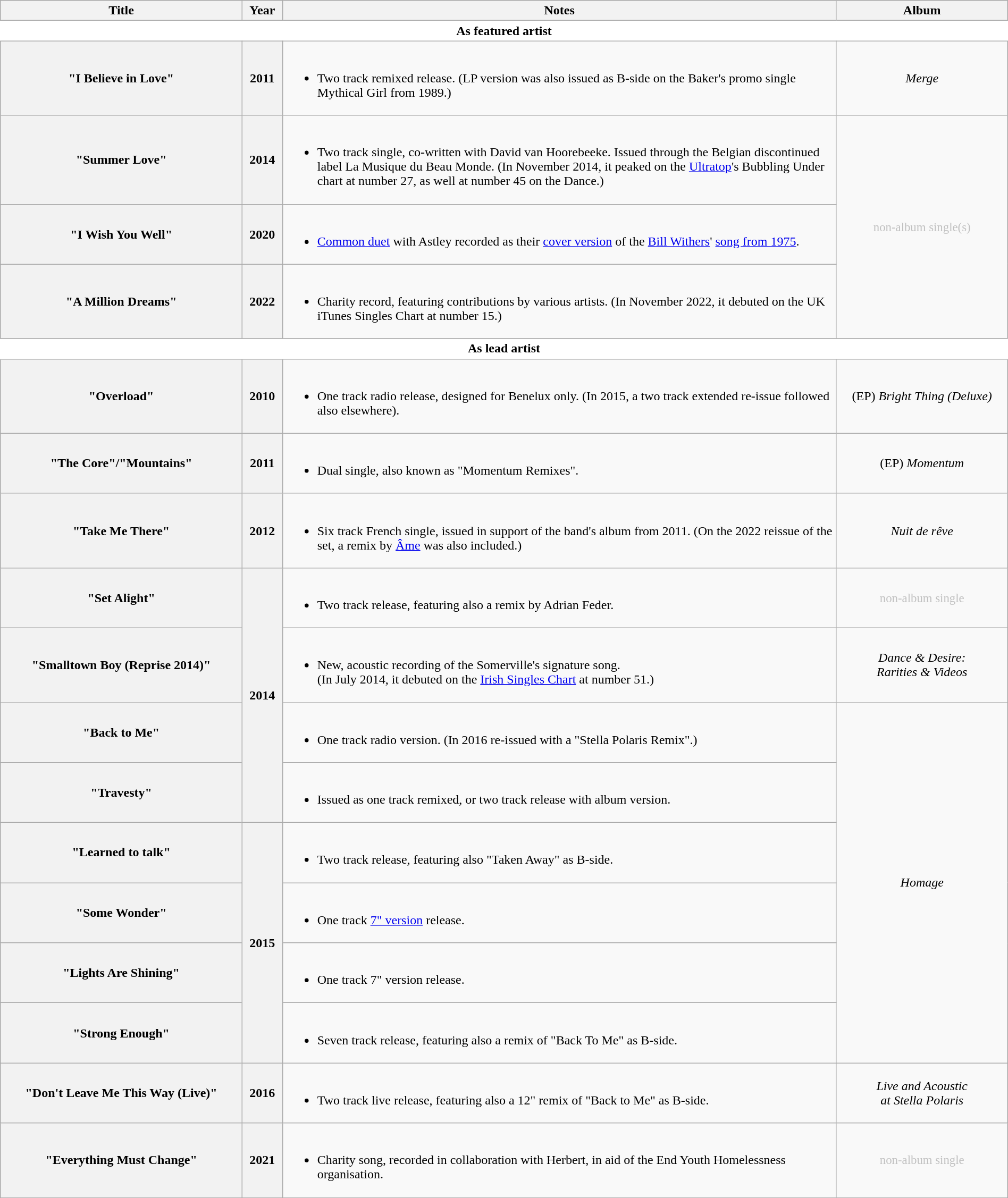<table class="wikitable plainrowheaders" style="text-align:center; width:100%;">
<tr>
<th scope="col" style="width:24%;">Title</th>
<th scope="col" style="width:4%;">Year</th>
<th scope="col" style="width:55%;">Notes</th>
<th scope="col" style="width:17%;">Album</th>
</tr>
<tr>
<th colspan="4" style="width:100%; background:#FFF; border-left:1px solid #FFF; border-right:1px solid #FFF">As featured artist</th>
</tr>
<tr>
<th scope="row">"I Believe in Love" </th>
<th scope="row">2011</th>
<td align=left><br><ul><li>Two track remixed release. (LP version was also issued as B-side on the Baker's promo single Mythical Girl from 1989.)</li></ul></td>
<td><em>Merge</em></td>
</tr>
<tr>
<th scope="row">"Summer Love" </th>
<th scope="row">2014</th>
<td align=left><br><ul><li>Two track single, co-written with David van Hoorebeeke. Issued through the Belgian discontinued label La Musique du Beau Monde. (In November 2014, it peaked on the <a href='#'>Ultratop</a>'s Bubbling Under chart at number 27, as well at number 45 on the Dance.)</li></ul></td>
<td style="font-size:95%; color:silver" rowspan="3">non-album single(s)</td>
</tr>
<tr>
<th scope="row">"I Wish You Well" </th>
<th scope="row">2020</th>
<td align=left><br><ul><li><a href='#'>Common duet</a> with Astley recorded as their <a href='#'>cover version</a> of the <a href='#'>Bill Withers</a>' <a href='#'>song from 1975</a>.</li></ul></td>
</tr>
<tr>
<th scope="row">"A Million Dreams" </th>
<th scope="row">2022</th>
<td align=left><br><ul><li>Charity record, featuring contributions by various artists. (In November 2022, it debuted on the UK iTunes Singles Chart at number 15.)</li></ul></td>
</tr>
<tr>
<th colspan="4" style="background:#FFF; border-left:1px solid #FFF; border-right:1px solid #FFF">As lead artist</th>
</tr>
<tr>
<th scope="row">"Overload"</th>
<th scope="row">2010</th>
<td align=left><br><ul><li>One track radio release, designed for Benelux only. (In 2015, a two track extended re-issue followed also elsewhere).</li></ul></td>
<td>(EP) <em>Bright Thing (Deluxe)</em></td>
</tr>
<tr>
<th scope="row">"The Core"/"Mountains"</th>
<th scope="row">2011</th>
<td align=left><br><ul><li>Dual single, also known as "Momentum Remixes".</li></ul></td>
<td>(EP) <em>Momentum</em></td>
</tr>
<tr>
<th scope="row">"Take Me There" </th>
<th scope="row">2012</th>
<td align=left><br><ul><li>Six track French single, issued in support of the band's album from 2011. (On the 2022 reissue of the set, a remix by <a href='#'>Âme</a> was also included.)</li></ul></td>
<td><em>Nuit de rêve</em></td>
</tr>
<tr>
<th scope="row">"Set Alight"</th>
<th scope="row" rowspan="4">2014</th>
<td align=left><br><ul><li>Two track release, featuring also a remix by Adrian Feder.</li></ul></td>
<td style="font-size:95%; color:silver">non-album single</td>
</tr>
<tr>
<th scope="row">"Smalltown Boy (Reprise 2014)"</th>
<td align=left><br><ul><li>New, acoustic recording of the Somerville's signature song. <br>(In July 2014, it debuted on the <a href='#'>Irish Singles Chart</a> at number 51.)</li></ul></td>
<td><em>Dance & Desire: <br>Rarities & Videos</em></td>
</tr>
<tr>
<th scope="row">"Back to Me"</th>
<td align=left><br><ul><li>One track radio version. (In 2016 re-issued with a "Stella Polaris Remix".)</li></ul></td>
<td rowspan="6"><em>Homage</em></td>
</tr>
<tr>
<th scope="row">"Travesty"</th>
<td align=left><br><ul><li>Issued as one track remixed, or two track release with album version.</li></ul></td>
</tr>
<tr>
<th scope="row">"Learned to talk"</th>
<th scope="row" rowspan="4">2015</th>
<td align=left><br><ul><li>Two track release, featuring also "Taken Away" as B-side.</li></ul></td>
</tr>
<tr>
<th scope="row">"Some Wonder"</th>
<td align=left><br><ul><li>One track <a href='#'>7" version</a> release.</li></ul></td>
</tr>
<tr>
<th scope="row">"Lights Are Shining"</th>
<td align=left><br><ul><li>One track 7" version release.</li></ul></td>
</tr>
<tr>
<th scope="row">"Strong Enough"</th>
<td align=left><br><ul><li>Seven track release, featuring also a remix of "Back To Me" as B-side.</li></ul></td>
</tr>
<tr>
<th scope="row">"Don't Leave Me This Way (Live)"</th>
<th scope="row">2016</th>
<td align=left><br><ul><li>Two track live release, featuring also a 12" remix of "Back to Me" as B-side.</li></ul></td>
<td><em>Live and Acoustic <br>at Stella Polaris</em></td>
</tr>
<tr>
<th scope="row">"Everything Must Change" </th>
<th scope="row">2021</th>
<td align=left><br><ul><li>Charity song, recorded in collaboration with Herbert, in aid of the End Youth Homelessness organisation.</li></ul></td>
<td style="font-size:95%; color:silver">non-album single</td>
</tr>
</table>
